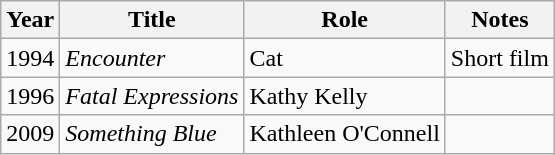<table class="wikitable sortable">
<tr>
<th>Year</th>
<th>Title</th>
<th>Role</th>
<th class="unsortable">Notes</th>
</tr>
<tr>
<td>1994</td>
<td><em>Encounter</em></td>
<td>Cat</td>
<td>Short film</td>
</tr>
<tr>
<td>1996</td>
<td><em>Fatal Expressions</em></td>
<td>Kathy Kelly</td>
<td></td>
</tr>
<tr>
<td>2009</td>
<td><em>Something Blue</em></td>
<td>Kathleen O'Connell</td>
<td></td>
</tr>
</table>
